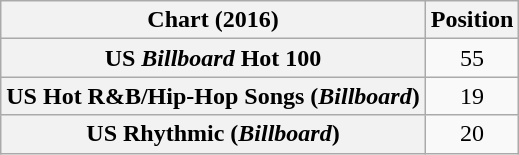<table class="wikitable plainrowheaders sortable">
<tr>
<th>Chart (2016)</th>
<th>Position</th>
</tr>
<tr>
<th scope="row">US <em>Billboard</em> Hot 100</th>
<td style="text-align:center;">55</td>
</tr>
<tr>
<th scope="row">US Hot R&B/Hip-Hop Songs (<em>Billboard</em>)</th>
<td style="text-align:center;">19</td>
</tr>
<tr>
<th scope="row">US Rhythmic (<em>Billboard</em>)</th>
<td style="text-align:center;">20</td>
</tr>
</table>
